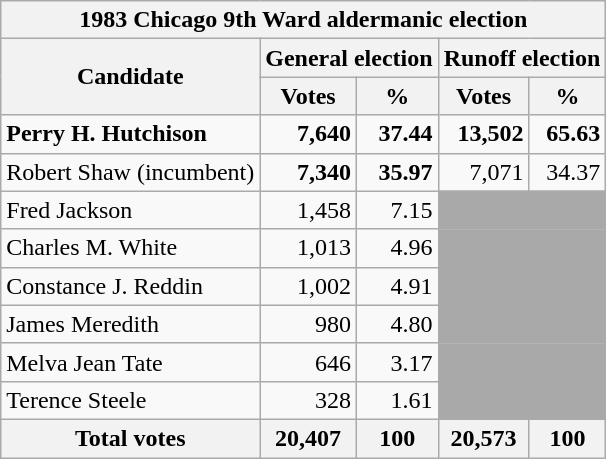<table class=wikitable>
<tr>
<th colspan=5>1983 Chicago 9th Ward aldermanic election</th>
</tr>
<tr>
<th colspan=1 rowspan=2>Candidate</th>
<th colspan=2><strong>General election</strong></th>
<th colspan=2><strong>Runoff election</strong></th>
</tr>
<tr>
<th>Votes</th>
<th>%</th>
<th>Votes</th>
<th>%</th>
</tr>
<tr>
<td><strong>Perry H. Hutchison</strong></td>
<td align="right"><strong>7,640</strong></td>
<td align="right"><strong>37.44</strong></td>
<td align="right"><strong>13,502</strong></td>
<td align="right"><strong>65.63</strong></td>
</tr>
<tr>
<td>Robert Shaw (incumbent)</td>
<td align="right"><strong>7,340</strong></td>
<td align="right"><strong>35.97</strong></td>
<td align="right">7,071</td>
<td align="right">34.37</td>
</tr>
<tr>
<td>Fred Jackson</td>
<td align="right">1,458</td>
<td align="right">7.15</td>
<td colspan=2 bgcolor=darkgray></td>
</tr>
<tr>
<td>Charles M. White</td>
<td align="right">1,013</td>
<td align="right">4.96</td>
<td colspan=2 bgcolor=darkgray></td>
</tr>
<tr>
<td>Constance J. Reddin</td>
<td align="right">1,002</td>
<td align="right">4.91</td>
<td colspan=2 bgcolor=darkgray></td>
</tr>
<tr>
<td>James Meredith</td>
<td align="right">980</td>
<td align="right">4.80</td>
<td colspan=2 bgcolor=darkgray></td>
</tr>
<tr>
<td>Melva Jean Tate</td>
<td align="right">646</td>
<td align="right">3.17</td>
<td colspan=2 bgcolor=darkgray></td>
</tr>
<tr>
<td>Terence Steele</td>
<td align="right">328</td>
<td align="right">1.61</td>
<td colspan=2 bgcolor=darkgray></td>
</tr>
<tr>
<th>Total votes</th>
<th>20,407</th>
<th>100</th>
<th>20,573</th>
<th>100</th>
</tr>
</table>
